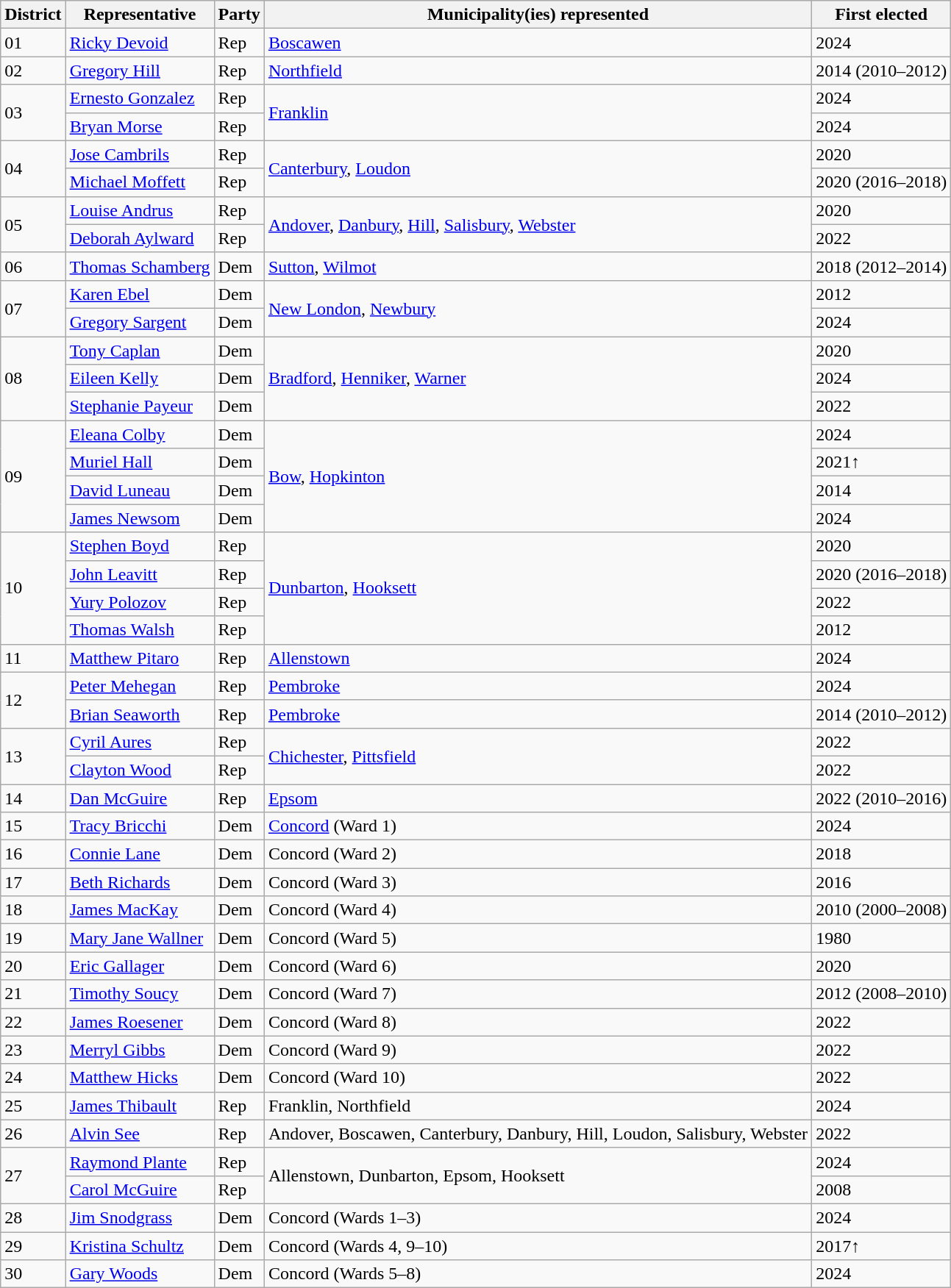<table class="wikitable sortable">
<tr>
<th>District</th>
<th>Representative</th>
<th>Party</th>
<th>Municipality(ies) represented</th>
<th>First elected</th>
</tr>
<tr>
<td>01</td>
<td><a href='#'>Ricky Devoid</a></td>
<td>Rep</td>
<td><a href='#'>Boscawen</a></td>
<td>2024</td>
</tr>
<tr>
<td>02</td>
<td><a href='#'>Gregory Hill</a></td>
<td>Rep</td>
<td><a href='#'>Northfield</a></td>
<td>2014 (2010–2012)</td>
</tr>
<tr>
<td rowspan=2>03</td>
<td><a href='#'>Ernesto Gonzalez</a></td>
<td>Rep</td>
<td rowspan=2><a href='#'>Franklin</a></td>
<td>2024</td>
</tr>
<tr>
<td><a href='#'>Bryan Morse</a></td>
<td>Rep</td>
<td>2024</td>
</tr>
<tr>
<td rowspan=2>04</td>
<td><a href='#'>Jose Cambrils</a></td>
<td>Rep</td>
<td rowspan=2><a href='#'>Canterbury</a>, <a href='#'>Loudon</a></td>
<td>2020</td>
</tr>
<tr>
<td><a href='#'>Michael Moffett</a></td>
<td>Rep</td>
<td>2020 (2016–2018)</td>
</tr>
<tr>
<td rowspan=2>05</td>
<td><a href='#'>Louise Andrus</a></td>
<td>Rep</td>
<td rowspan=2><a href='#'>Andover</a>, <a href='#'>Danbury</a>, <a href='#'>Hill</a>, <a href='#'>Salisbury</a>, <a href='#'>Webster</a></td>
<td>2020</td>
</tr>
<tr>
<td><a href='#'>Deborah Aylward</a></td>
<td>Rep</td>
<td>2022</td>
</tr>
<tr>
<td>06</td>
<td><a href='#'>Thomas Schamberg</a></td>
<td>Dem</td>
<td><a href='#'>Sutton</a>, <a href='#'>Wilmot</a></td>
<td>2018 (2012–2014)</td>
</tr>
<tr>
<td rowspan=2>07</td>
<td><a href='#'>Karen Ebel</a></td>
<td>Dem</td>
<td rowspan=2><a href='#'>New London</a>, <a href='#'>Newbury</a></td>
<td>2012</td>
</tr>
<tr>
<td><a href='#'>Gregory Sargent</a></td>
<td>Dem</td>
<td>2024</td>
</tr>
<tr>
<td rowspan=3>08</td>
<td><a href='#'>Tony Caplan</a></td>
<td>Dem</td>
<td rowspan=3><a href='#'>Bradford</a>, <a href='#'>Henniker</a>, <a href='#'>Warner</a></td>
<td>2020</td>
</tr>
<tr>
<td><a href='#'>Eileen Kelly</a></td>
<td>Dem</td>
<td>2024</td>
</tr>
<tr>
<td><a href='#'>Stephanie Payeur</a></td>
<td>Dem</td>
<td>2022</td>
</tr>
<tr>
<td rowspan=4>09</td>
<td><a href='#'>Eleana Colby</a></td>
<td>Dem</td>
<td rowspan=4><a href='#'>Bow</a>, <a href='#'>Hopkinton</a></td>
<td>2024</td>
</tr>
<tr>
<td><a href='#'>Muriel Hall</a></td>
<td>Dem</td>
<td>2021↑</td>
</tr>
<tr>
<td><a href='#'>David Luneau</a></td>
<td>Dem</td>
<td>2014</td>
</tr>
<tr>
<td><a href='#'>James Newsom</a></td>
<td>Dem</td>
<td>2024</td>
</tr>
<tr>
<td rowspan=4>10</td>
<td><a href='#'>Stephen Boyd</a></td>
<td>Rep</td>
<td rowspan=4><a href='#'>Dunbarton</a>,  <a href='#'>Hooksett</a></td>
<td>2020</td>
</tr>
<tr>
<td><a href='#'>John Leavitt</a></td>
<td>Rep</td>
<td>2020 (2016–2018)</td>
</tr>
<tr>
<td><a href='#'>Yury Polozov</a></td>
<td>Rep</td>
<td>2022</td>
</tr>
<tr>
<td><a href='#'>Thomas Walsh</a></td>
<td>Rep</td>
<td>2012</td>
</tr>
<tr>
<td>11</td>
<td><a href='#'>Matthew Pitaro</a></td>
<td>Rep</td>
<td><a href='#'>Allenstown</a></td>
<td>2024</td>
</tr>
<tr>
<td rowspan=2>12</td>
<td><a href='#'>Peter Mehegan</a></td>
<td>Rep</td>
<td><a href='#'>Pembroke</a></td>
<td>2024</td>
</tr>
<tr>
<td><a href='#'>Brian Seaworth</a></td>
<td>Rep</td>
<td><a href='#'>Pembroke</a></td>
<td>2014 (2010–2012)</td>
</tr>
<tr>
<td rowspan=2>13</td>
<td><a href='#'>Cyril Aures</a></td>
<td>Rep</td>
<td rowspan=2><a href='#'>Chichester</a>, <a href='#'>Pittsfield</a></td>
<td>2022</td>
</tr>
<tr>
<td><a href='#'>Clayton Wood</a></td>
<td>Rep</td>
<td>2022</td>
</tr>
<tr>
<td>14</td>
<td><a href='#'>Dan McGuire</a></td>
<td>Rep</td>
<td><a href='#'>Epsom</a></td>
<td>2022 (2010–2016)</td>
</tr>
<tr>
<td>15</td>
<td><a href='#'>Tracy Bricchi</a></td>
<td>Dem</td>
<td><a href='#'>Concord</a> (Ward 1)</td>
<td>2024</td>
</tr>
<tr>
<td>16</td>
<td><a href='#'>Connie Lane</a></td>
<td>Dem</td>
<td>Concord (Ward 2)</td>
<td>2018</td>
</tr>
<tr>
<td>17</td>
<td><a href='#'>Beth Richards</a></td>
<td>Dem</td>
<td>Concord (Ward 3)</td>
<td>2016</td>
</tr>
<tr>
<td>18</td>
<td><a href='#'>James MacKay</a></td>
<td>Dem</td>
<td>Concord (Ward 4)</td>
<td>2010 (2000–2008)</td>
</tr>
<tr>
<td>19</td>
<td><a href='#'>Mary Jane Wallner</a></td>
<td>Dem</td>
<td>Concord (Ward 5)</td>
<td>1980</td>
</tr>
<tr>
<td>20</td>
<td><a href='#'>Eric Gallager</a></td>
<td>Dem</td>
<td>Concord (Ward 6)</td>
<td>2020</td>
</tr>
<tr>
<td>21</td>
<td><a href='#'>Timothy Soucy</a></td>
<td>Dem</td>
<td>Concord (Ward 7)</td>
<td>2012 (2008–2010)</td>
</tr>
<tr>
<td>22</td>
<td><a href='#'>James Roesener</a></td>
<td>Dem</td>
<td>Concord (Ward 8)</td>
<td>2022</td>
</tr>
<tr>
<td>23</td>
<td><a href='#'>Merryl Gibbs</a></td>
<td>Dem</td>
<td>Concord (Ward 9)</td>
<td>2022</td>
</tr>
<tr>
<td>24</td>
<td><a href='#'>Matthew Hicks</a></td>
<td>Dem</td>
<td>Concord (Ward 10)</td>
<td>2022</td>
</tr>
<tr>
<td>25</td>
<td><a href='#'>James Thibault</a></td>
<td>Rep</td>
<td>Franklin, Northfield</td>
<td>2024</td>
</tr>
<tr>
<td>26</td>
<td><a href='#'>Alvin See</a></td>
<td>Rep</td>
<td>Andover, Boscawen, Canterbury, Danbury, Hill, Loudon, Salisbury, Webster</td>
<td>2022</td>
</tr>
<tr>
<td rowspan=2>27</td>
<td><a href='#'>Raymond Plante</a></td>
<td>Rep</td>
<td rowspan=2>Allenstown, Dunbarton, Epsom, Hooksett</td>
<td>2024</td>
</tr>
<tr>
<td><a href='#'>Carol McGuire</a></td>
<td>Rep</td>
<td>2008</td>
</tr>
<tr>
<td>28</td>
<td><a href='#'>Jim Snodgrass</a></td>
<td>Dem</td>
<td>Concord (Wards 1–3)</td>
<td>2024</td>
</tr>
<tr>
<td>29</td>
<td><a href='#'>Kristina Schultz</a></td>
<td>Dem</td>
<td>Concord (Wards 4, 9–10)</td>
<td>2017↑</td>
</tr>
<tr>
<td>30</td>
<td><a href='#'>Gary Woods</a></td>
<td>Dem</td>
<td>Concord (Wards 5–8)</td>
<td>2024</td>
</tr>
</table>
